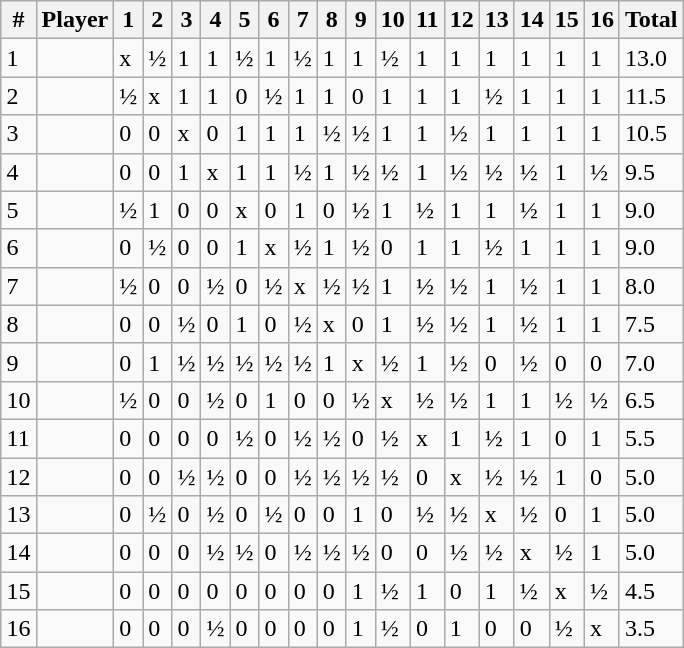<table class="wikitable" style="text-align: left; margin: auto auto">
<tr>
<th>#</th>
<th>Player</th>
<th>1</th>
<th>2</th>
<th>3</th>
<th>4</th>
<th>5</th>
<th>6</th>
<th>7</th>
<th>8</th>
<th>9</th>
<th>10</th>
<th>11</th>
<th>12</th>
<th>13</th>
<th>14</th>
<th>15</th>
<th>16</th>
<th>Total</th>
</tr>
<tr>
<td>1</td>
<td align=left></td>
<td>x</td>
<td>½</td>
<td>1</td>
<td>1</td>
<td>½</td>
<td>1</td>
<td>½</td>
<td>1</td>
<td>1</td>
<td>½</td>
<td>1</td>
<td>1</td>
<td>1</td>
<td>1</td>
<td>1</td>
<td>1</td>
<td>13.0</td>
</tr>
<tr>
<td>2</td>
<td align=left></td>
<td>½</td>
<td>x</td>
<td>1</td>
<td>1</td>
<td>0</td>
<td>½</td>
<td>1</td>
<td>1</td>
<td>0</td>
<td>1</td>
<td>1</td>
<td>1</td>
<td>½</td>
<td>1</td>
<td>1</td>
<td>1</td>
<td>11.5</td>
</tr>
<tr>
<td>3</td>
<td align=left></td>
<td>0</td>
<td>0</td>
<td>x</td>
<td>0</td>
<td>1</td>
<td>1</td>
<td>1</td>
<td>½</td>
<td>½</td>
<td>1</td>
<td>1</td>
<td>½</td>
<td>1</td>
<td>1</td>
<td>1</td>
<td>1</td>
<td>10.5</td>
</tr>
<tr>
<td>4</td>
<td align=left></td>
<td>0</td>
<td>0</td>
<td>1</td>
<td>x</td>
<td>1</td>
<td>1</td>
<td>½</td>
<td>1</td>
<td>½</td>
<td>½</td>
<td>1</td>
<td>½</td>
<td>½</td>
<td>½</td>
<td>1</td>
<td>½</td>
<td>9.5</td>
</tr>
<tr>
<td>5</td>
<td align=left></td>
<td>½</td>
<td>1</td>
<td>0</td>
<td>0</td>
<td>x</td>
<td>0</td>
<td>1</td>
<td>0</td>
<td>½</td>
<td>1</td>
<td>½</td>
<td>1</td>
<td>1</td>
<td>½</td>
<td>1</td>
<td>1</td>
<td>9.0</td>
</tr>
<tr>
<td>6</td>
<td align=left></td>
<td>0</td>
<td>½</td>
<td>0</td>
<td>0</td>
<td>1</td>
<td>x</td>
<td>½</td>
<td>1</td>
<td>½</td>
<td>0</td>
<td>1</td>
<td>1</td>
<td>½</td>
<td>1</td>
<td>1</td>
<td>1</td>
<td>9.0</td>
</tr>
<tr>
<td>7</td>
<td align=left></td>
<td>½</td>
<td>0</td>
<td>0</td>
<td>½</td>
<td>0</td>
<td>½</td>
<td>x</td>
<td>½</td>
<td>½</td>
<td>1</td>
<td>½</td>
<td>½</td>
<td>1</td>
<td>½</td>
<td>1</td>
<td>1</td>
<td>8.0</td>
</tr>
<tr>
<td>8</td>
<td align=left></td>
<td>0</td>
<td>0</td>
<td>½</td>
<td>0</td>
<td>1</td>
<td>0</td>
<td>½</td>
<td>x</td>
<td>0</td>
<td>1</td>
<td>½</td>
<td>½</td>
<td>1</td>
<td>½</td>
<td>1</td>
<td>1</td>
<td>7.5</td>
</tr>
<tr>
<td>9</td>
<td align=left></td>
<td>0</td>
<td>1</td>
<td>½</td>
<td>½</td>
<td>½</td>
<td>½</td>
<td>½</td>
<td>1</td>
<td>x</td>
<td>½</td>
<td>1</td>
<td>½</td>
<td>0</td>
<td>½</td>
<td>0</td>
<td>0</td>
<td>7.0</td>
</tr>
<tr>
<td>10</td>
<td align=left></td>
<td>½</td>
<td>0</td>
<td>0</td>
<td>½</td>
<td>0</td>
<td>1</td>
<td>0</td>
<td>0</td>
<td>½</td>
<td>x</td>
<td>½</td>
<td>½</td>
<td>1</td>
<td>1</td>
<td>½</td>
<td>½</td>
<td>6.5</td>
</tr>
<tr>
<td>11</td>
<td align=left></td>
<td>0</td>
<td>0</td>
<td>0</td>
<td>0</td>
<td>½</td>
<td>0</td>
<td>½</td>
<td>½</td>
<td>0</td>
<td>½</td>
<td>x</td>
<td>1</td>
<td>½</td>
<td>1</td>
<td>0</td>
<td>1</td>
<td>5.5</td>
</tr>
<tr>
<td>12</td>
<td align=left></td>
<td>0</td>
<td>0</td>
<td>½</td>
<td>½</td>
<td>0</td>
<td>0</td>
<td>½</td>
<td>½</td>
<td>½</td>
<td>½</td>
<td>0</td>
<td>x</td>
<td>½</td>
<td>½</td>
<td>1</td>
<td>0</td>
<td>5.0</td>
</tr>
<tr>
<td>13</td>
<td align=left></td>
<td>0</td>
<td>½</td>
<td>0</td>
<td>½</td>
<td>0</td>
<td>½</td>
<td>0</td>
<td>0</td>
<td>1</td>
<td>0</td>
<td>½</td>
<td>½</td>
<td>x</td>
<td>½</td>
<td>0</td>
<td>1</td>
<td>5.0</td>
</tr>
<tr>
<td>14</td>
<td align=left></td>
<td>0</td>
<td>0</td>
<td>0</td>
<td>½</td>
<td>½</td>
<td>0</td>
<td>½</td>
<td>½</td>
<td>½</td>
<td>0</td>
<td>0</td>
<td>½</td>
<td>½</td>
<td>x</td>
<td>½</td>
<td>1</td>
<td>5.0</td>
</tr>
<tr>
<td>15</td>
<td align=left></td>
<td>0</td>
<td>0</td>
<td>0</td>
<td>0</td>
<td>0</td>
<td>0</td>
<td>0</td>
<td>0</td>
<td>1</td>
<td>½</td>
<td>1</td>
<td>0</td>
<td>1</td>
<td>½</td>
<td>x</td>
<td>½</td>
<td>4.5</td>
</tr>
<tr>
<td>16</td>
<td align=left></td>
<td>0</td>
<td>0</td>
<td>0</td>
<td>½</td>
<td>0</td>
<td>0</td>
<td>0</td>
<td>0</td>
<td>1</td>
<td>½</td>
<td>0</td>
<td>1</td>
<td>0</td>
<td>0</td>
<td>½</td>
<td>x</td>
<td>3.5</td>
</tr>
</table>
